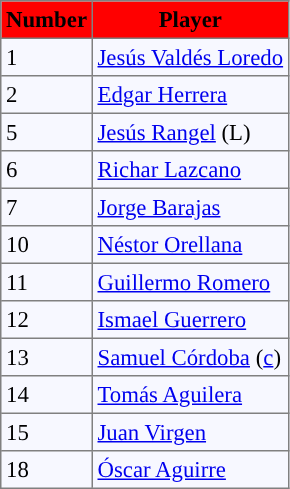<table bgcolor="#f7f8ff" cellpadding="3" cellspacing="0" border="1" style="font-size: 95%; border: gray solid 1px; border-collapse: collapse;">
<tr bgcolor="#ff0000">
<td align=center><strong>Number</strong></td>
<td align=center><strong>Player</strong></td>
</tr>
<tr align="left">
<td>1</td>
<td> <a href='#'>Jesús Valdés Loredo</a></td>
</tr>
<tr align=left>
<td>2</td>
<td> <a href='#'>Edgar Herrera</a></td>
</tr>
<tr align="left">
<td>5</td>
<td> <a href='#'>Jesús Rangel</a> (L)</td>
</tr>
<tr align="left">
<td>6</td>
<td> <a href='#'>Richar Lazcano</a></td>
</tr>
<tr align="left">
<td>7</td>
<td> <a href='#'>Jorge Barajas</a></td>
</tr>
<tr align="left">
<td>10</td>
<td> <a href='#'>Néstor Orellana</a></td>
</tr>
<tr align="left">
<td>11</td>
<td> <a href='#'>Guillermo Romero</a></td>
</tr>
<tr align="left">
<td>12</td>
<td> <a href='#'>Ismael Guerrero</a></td>
</tr>
<tr align="left">
<td>13</td>
<td> <a href='#'>Samuel Córdoba</a> (<a href='#'>c</a>)</td>
</tr>
<tr align="left">
<td>14</td>
<td> <a href='#'>Tomás Aguilera</a></td>
</tr>
<tr align="left">
<td>15</td>
<td> <a href='#'>Juan Virgen</a></td>
</tr>
<tr align="left">
<td>18</td>
<td> <a href='#'>Óscar Aguirre</a></td>
</tr>
</table>
